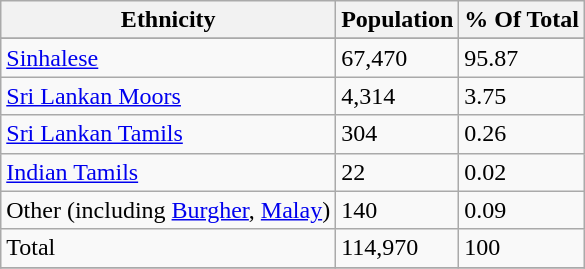<table class="wikitable">
<tr>
<th>Ethnicity</th>
<th>Population</th>
<th>% Of Total</th>
</tr>
<tr>
</tr>
<tr>
<td><a href='#'>Sinhalese</a></td>
<td>67,470</td>
<td>95.87</td>
</tr>
<tr>
<td><a href='#'>Sri Lankan Moors</a></td>
<td>4,314</td>
<td>3.75</td>
</tr>
<tr>
<td><a href='#'>Sri Lankan Tamils</a></td>
<td>304</td>
<td>0.26</td>
</tr>
<tr>
<td><a href='#'>Indian Tamils</a></td>
<td>22</td>
<td>0.02</td>
</tr>
<tr>
<td>Other (including <a href='#'>Burgher</a>, <a href='#'>Malay</a>)</td>
<td>140</td>
<td>0.09</td>
</tr>
<tr>
<td>Total</td>
<td>114,970</td>
<td>100</td>
</tr>
<tr>
</tr>
</table>
